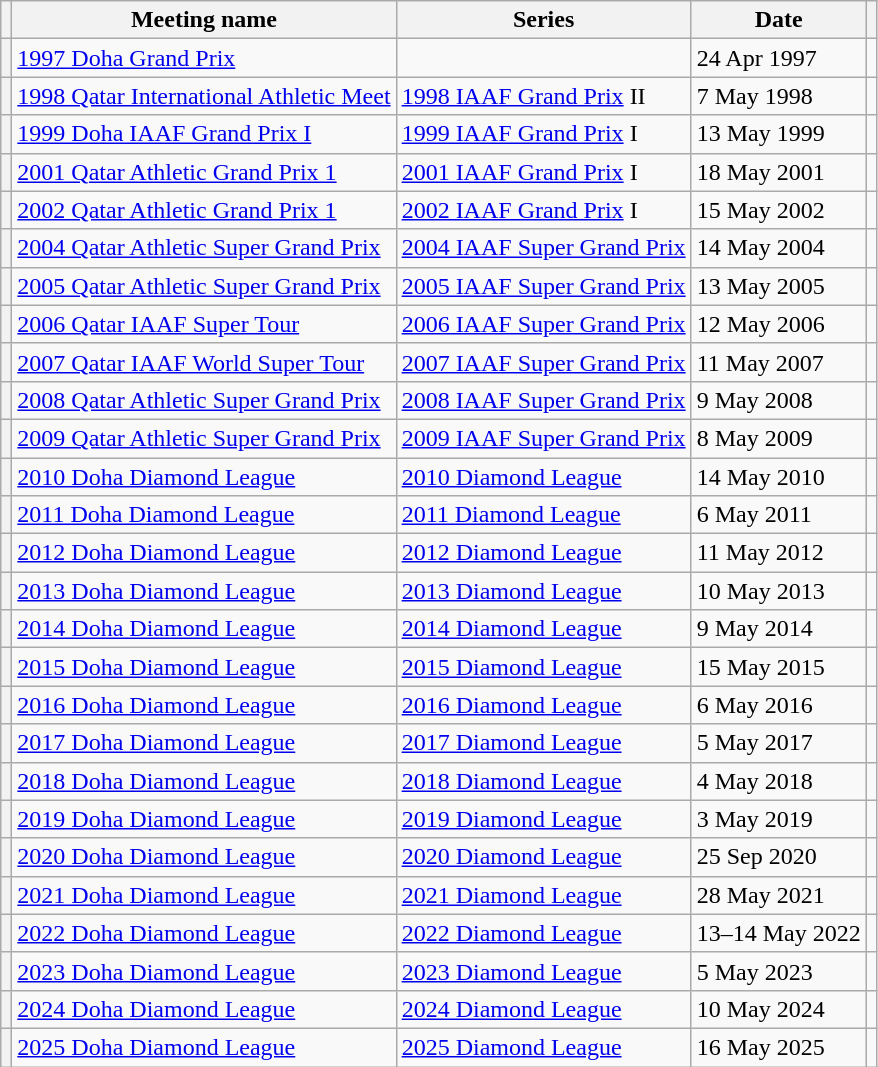<table class="wikitable plainrowheaders sticky-header defaultleft col4right">
<tr>
<th scope="col"></th>
<th scope="col">Meeting name</th>
<th scope="col">Series</th>
<th scope="col">Date</th>
<th scope="col"></th>
</tr>
<tr>
<th scope="row"></th>
<td><a href='#'>1997 Doha Grand Prix</a></td>
<td></td>
<td>24 Apr 1997</td>
<td></td>
</tr>
<tr>
<th scope="row"></th>
<td><a href='#'>1998 Qatar International Athletic Meet</a></td>
<td><a href='#'>1998 IAAF Grand Prix</a> II</td>
<td>7 May 1998</td>
<td></td>
</tr>
<tr>
<th scope="row"></th>
<td><a href='#'>1999 Doha IAAF Grand Prix I</a></td>
<td><a href='#'>1999 IAAF Grand Prix</a> I</td>
<td>13 May 1999</td>
<td></td>
</tr>
<tr>
<th scope="row"></th>
<td><a href='#'>2001 Qatar Athletic Grand Prix 1</a></td>
<td><a href='#'>2001 IAAF Grand Prix</a> I</td>
<td>18 May 2001</td>
<td></td>
</tr>
<tr>
<th scope="row"></th>
<td><a href='#'>2002 Qatar Athletic Grand Prix 1</a></td>
<td><a href='#'>2002 IAAF Grand Prix</a> I</td>
<td>15 May 2002</td>
<td></td>
</tr>
<tr>
<th scope="row"></th>
<td><a href='#'>2004 Qatar Athletic Super Grand Prix</a></td>
<td><a href='#'>2004 IAAF Super Grand Prix</a></td>
<td>14 May 2004</td>
<td></td>
</tr>
<tr>
<th scope="row"></th>
<td><a href='#'>2005 Qatar Athletic Super Grand Prix</a></td>
<td><a href='#'>2005 IAAF Super Grand Prix</a></td>
<td>13 May 2005</td>
<td></td>
</tr>
<tr>
<th scope="row"></th>
<td><a href='#'>2006 Qatar IAAF Super Tour</a></td>
<td><a href='#'>2006 IAAF Super Grand Prix</a></td>
<td>12 May 2006</td>
<td></td>
</tr>
<tr>
<th scope="row"></th>
<td><a href='#'>2007 Qatar IAAF World Super Tour</a></td>
<td><a href='#'>2007 IAAF Super Grand Prix</a></td>
<td>11 May 2007</td>
<td></td>
</tr>
<tr>
<th scope="row"></th>
<td><a href='#'>2008 Qatar Athletic Super Grand Prix</a></td>
<td><a href='#'>2008 IAAF Super Grand Prix</a></td>
<td>9 May 2008</td>
<td></td>
</tr>
<tr>
<th scope="row"></th>
<td><a href='#'>2009 Qatar Athletic Super Grand Prix</a></td>
<td><a href='#'>2009 IAAF Super Grand Prix</a></td>
<td>8 May 2009</td>
<td></td>
</tr>
<tr>
<th scope="row"></th>
<td><a href='#'>2010 Doha Diamond League</a></td>
<td><a href='#'>2010 Diamond League</a></td>
<td>14 May 2010</td>
<td></td>
</tr>
<tr>
<th scope="row"></th>
<td><a href='#'>2011 Doha Diamond League</a></td>
<td><a href='#'>2011 Diamond League</a></td>
<td>6 May 2011</td>
<td></td>
</tr>
<tr>
<th scope="row"></th>
<td><a href='#'>2012 Doha Diamond League</a></td>
<td><a href='#'>2012 Diamond League</a></td>
<td>11 May 2012</td>
<td></td>
</tr>
<tr>
<th scope="row"></th>
<td><a href='#'>2013 Doha Diamond League</a></td>
<td><a href='#'>2013 Diamond League</a></td>
<td>10 May 2013</td>
<td></td>
</tr>
<tr>
<th scope="row"></th>
<td><a href='#'>2014 Doha Diamond League</a></td>
<td><a href='#'>2014 Diamond League</a></td>
<td>9 May 2014</td>
<td></td>
</tr>
<tr>
<th scope="row"></th>
<td><a href='#'>2015 Doha Diamond League</a></td>
<td><a href='#'>2015 Diamond League</a></td>
<td>15 May 2015</td>
<td></td>
</tr>
<tr>
<th scope="row"></th>
<td><a href='#'>2016 Doha Diamond League</a></td>
<td><a href='#'>2016 Diamond League</a></td>
<td>6 May 2016</td>
<td></td>
</tr>
<tr>
<th scope="row"></th>
<td><a href='#'>2017 Doha Diamond League</a></td>
<td><a href='#'>2017 Diamond League</a></td>
<td>5 May 2017</td>
<td></td>
</tr>
<tr>
<th scope="row"></th>
<td><a href='#'>2018 Doha Diamond League</a></td>
<td><a href='#'>2018 Diamond League</a></td>
<td>4 May 2018</td>
<td></td>
</tr>
<tr>
<th scope="row"></th>
<td><a href='#'>2019 Doha Diamond League</a></td>
<td><a href='#'>2019 Diamond League</a></td>
<td>3 May 2019</td>
<td></td>
</tr>
<tr>
<th scope="row"></th>
<td><a href='#'>2020 Doha Diamond League</a></td>
<td><a href='#'>2020 Diamond League</a></td>
<td>25 Sep 2020</td>
<td></td>
</tr>
<tr>
<th scope="row"></th>
<td><a href='#'>2021 Doha Diamond League</a></td>
<td><a href='#'>2021 Diamond League</a></td>
<td>28 May 2021</td>
<td></td>
</tr>
<tr>
<th scope="row"></th>
<td><a href='#'>2022 Doha Diamond League</a></td>
<td><a href='#'>2022 Diamond League</a></td>
<td>13–14 May 2022</td>
<td></td>
</tr>
<tr>
<th scope="row"></th>
<td><a href='#'>2023 Doha Diamond League</a></td>
<td><a href='#'>2023 Diamond League</a></td>
<td>5 May 2023</td>
<td></td>
</tr>
<tr>
<th scope="row"></th>
<td><a href='#'>2024 Doha Diamond League</a></td>
<td><a href='#'>2024 Diamond League</a></td>
<td>10 May 2024</td>
<td></td>
</tr>
<tr>
<th scope="row"></th>
<td><a href='#'>2025 Doha Diamond League</a></td>
<td><a href='#'>2025 Diamond League</a></td>
<td>16 May 2025</td>
<td></td>
</tr>
</table>
